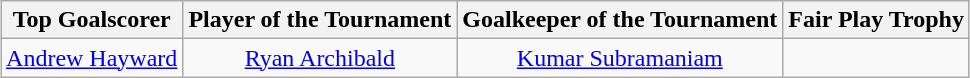<table class=wikitable style="margin:auto; text-align:center">
<tr>
<th>Top Goalscorer</th>
<th>Player of the Tournament</th>
<th>Goalkeeper of the Tournament</th>
<th>Fair Play Trophy</th>
</tr>
<tr>
<td> <a href='#'>Andrew Hayward</a></td>
<td> <a href='#'>Ryan Archibald</a></td>
<td> <a href='#'>Kumar Subramaniam</a></td>
<td></td>
</tr>
</table>
